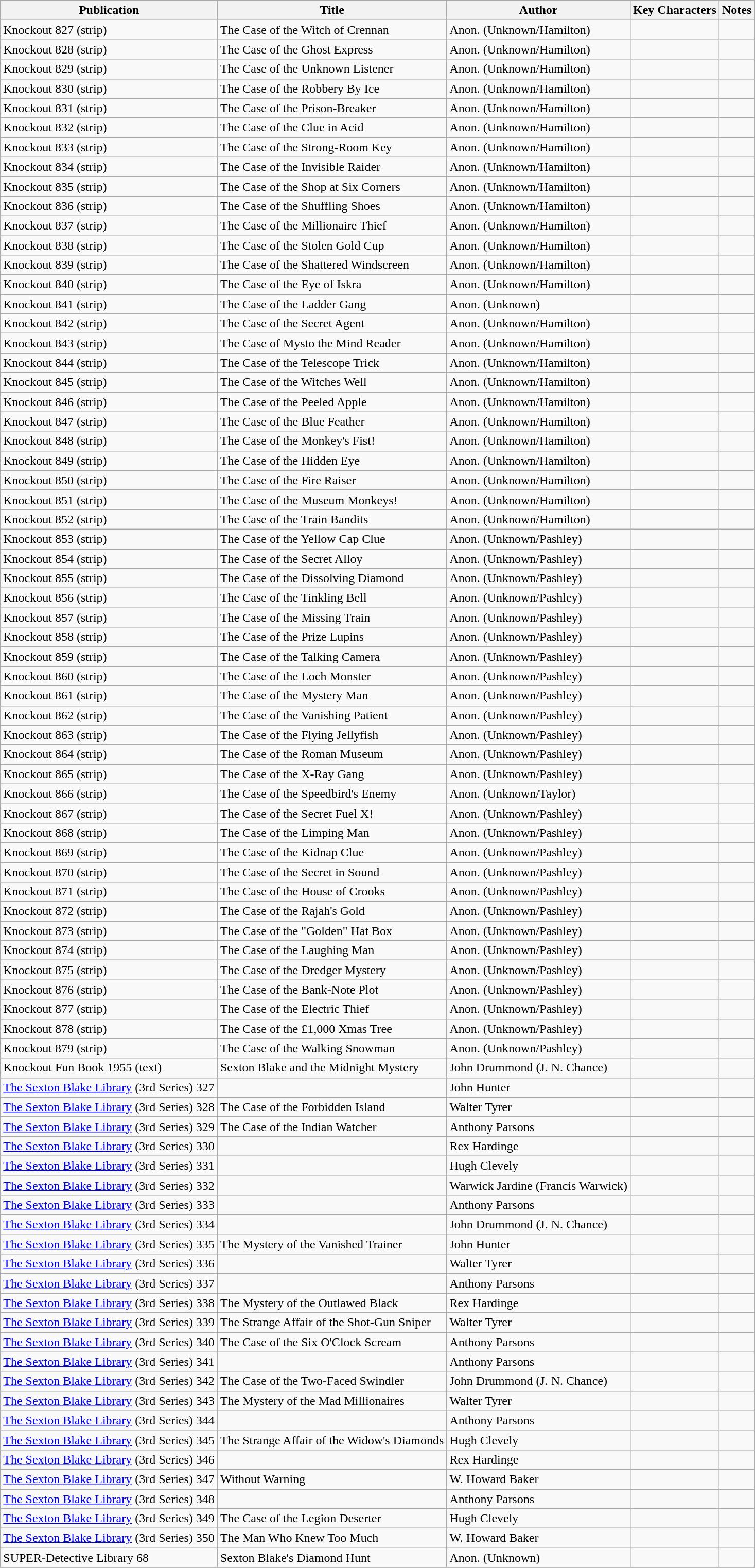<table class="wikitable">
<tr>
<th>Publication</th>
<th>Title</th>
<th>Author</th>
<th>Key Characters</th>
<th>Notes</th>
</tr>
<tr>
<td>Knockout 827 (strip)</td>
<td>The Case of the Witch of Crennan</td>
<td>Anon. (Unknown/Hamilton)</td>
<td></td>
<td></td>
</tr>
<tr>
<td>Knockout 828 (strip)</td>
<td>The Case of the Ghost Express</td>
<td>Anon. (Unknown/Hamilton)</td>
<td></td>
<td></td>
</tr>
<tr>
<td>Knockout 829 (strip)</td>
<td>The Case of the Unknown Listener</td>
<td>Anon. (Unknown/Hamilton)</td>
<td></td>
<td></td>
</tr>
<tr>
<td>Knockout 830 (strip)</td>
<td>The Case of the Robbery By Ice</td>
<td>Anon. (Unknown/Hamilton)</td>
<td></td>
<td></td>
</tr>
<tr>
<td>Knockout 831 (strip)</td>
<td>The Case of the Prison-Breaker</td>
<td>Anon. (Unknown/Hamilton)</td>
<td></td>
<td></td>
</tr>
<tr>
<td>Knockout 832 (strip)</td>
<td>The Case of the Clue in Acid</td>
<td>Anon. (Unknown/Hamilton)</td>
<td></td>
<td></td>
</tr>
<tr>
<td>Knockout 833 (strip)</td>
<td>The Case of the Strong-Room Key</td>
<td>Anon. (Unknown/Hamilton)</td>
<td></td>
<td></td>
</tr>
<tr>
<td>Knockout 834 (strip)</td>
<td>The Case of the Invisible Raider</td>
<td>Anon. (Unknown/Hamilton)</td>
<td></td>
<td></td>
</tr>
<tr>
<td>Knockout 835 (strip)</td>
<td>The Case of the Shop at Six Corners</td>
<td>Anon. (Unknown/Hamilton)</td>
<td></td>
<td></td>
</tr>
<tr>
<td>Knockout 836 (strip)</td>
<td>The Case of the Shuffling Shoes</td>
<td>Anon. (Unknown/Hamilton)</td>
<td></td>
<td></td>
</tr>
<tr>
<td>Knockout 837 (strip)</td>
<td>The Case of the Millionaire Thief</td>
<td>Anon. (Unknown/Hamilton)</td>
<td></td>
<td></td>
</tr>
<tr>
<td>Knockout 838 (strip)</td>
<td>The Case of the Stolen Gold Cup</td>
<td>Anon. (Unknown/Hamilton)</td>
<td></td>
<td></td>
</tr>
<tr>
<td>Knockout 839 (strip)</td>
<td>The Case of the Shattered Windscreen</td>
<td>Anon. (Unknown/Hamilton)</td>
<td></td>
<td></td>
</tr>
<tr>
<td>Knockout 840 (strip)</td>
<td>The Case of the Eye of Iskra</td>
<td>Anon. (Unknown/Hamilton)</td>
<td></td>
<td></td>
</tr>
<tr>
<td>Knockout 841 (strip)</td>
<td>The Case of the Ladder Gang</td>
<td>Anon. (Unknown)</td>
<td></td>
<td></td>
</tr>
<tr>
<td>Knockout 842 (strip)</td>
<td>The Case of the Secret Agent</td>
<td>Anon. (Unknown/Hamilton)</td>
<td></td>
<td></td>
</tr>
<tr>
<td>Knockout 843 (strip)</td>
<td>The Case of Mysto the Mind Reader</td>
<td>Anon. (Unknown/Hamilton)</td>
<td></td>
<td></td>
</tr>
<tr>
<td>Knockout 844 (strip)</td>
<td>The Case of the Telescope Trick</td>
<td>Anon. (Unknown/Hamilton)</td>
<td></td>
<td></td>
</tr>
<tr>
<td>Knockout 845 (strip)</td>
<td>The Case of the Witches Well</td>
<td>Anon. (Unknown/Hamilton)</td>
<td></td>
<td></td>
</tr>
<tr>
<td>Knockout 846 (strip)</td>
<td>The Case of the Peeled Apple</td>
<td>Anon. (Unknown/Hamilton)</td>
<td></td>
<td></td>
</tr>
<tr>
<td>Knockout 847 (strip)</td>
<td>The Case of the Blue Feather</td>
<td>Anon. (Unknown/Hamilton)</td>
<td></td>
<td></td>
</tr>
<tr>
<td>Knockout 848 (strip)</td>
<td>The Case of the Monkey's Fist!</td>
<td>Anon. (Unknown/Hamilton)</td>
<td></td>
<td></td>
</tr>
<tr>
<td>Knockout 849 (strip)</td>
<td>The Case of the Hidden Eye</td>
<td>Anon. (Unknown/Hamilton)</td>
<td></td>
<td></td>
</tr>
<tr>
<td>Knockout 850 (strip)</td>
<td>The Case of the Fire Raiser</td>
<td>Anon. (Unknown/Hamilton)</td>
<td></td>
<td></td>
</tr>
<tr>
<td>Knockout 851 (strip)</td>
<td>The Case of the Museum Monkeys!</td>
<td>Anon. (Unknown/Hamilton)</td>
<td></td>
<td></td>
</tr>
<tr>
<td>Knockout 852 (strip)</td>
<td>The Case of the Train Bandits</td>
<td>Anon. (Unknown/Hamilton)</td>
<td></td>
<td></td>
</tr>
<tr>
<td>Knockout 853 (strip)</td>
<td>The Case of the Yellow Cap Clue</td>
<td>Anon. (Unknown/Pashley)</td>
<td></td>
<td></td>
</tr>
<tr>
<td>Knockout 854 (strip)</td>
<td>The Case of the Secret Alloy</td>
<td>Anon. (Unknown/Pashley)</td>
<td></td>
<td></td>
</tr>
<tr>
<td>Knockout 855 (strip)</td>
<td>The Case of the Dissolving Diamond</td>
<td>Anon. (Unknown/Pashley)</td>
<td></td>
<td></td>
</tr>
<tr>
<td>Knockout 856 (strip)</td>
<td>The Case of the Tinkling Bell</td>
<td>Anon. (Unknown/Pashley)</td>
<td></td>
<td></td>
</tr>
<tr>
<td>Knockout 857 (strip)</td>
<td>The Case of the Missing Train</td>
<td>Anon. (Unknown/Pashley)</td>
<td></td>
<td></td>
</tr>
<tr>
<td>Knockout 858 (strip)</td>
<td>The Case of the Prize Lupins</td>
<td>Anon. (Unknown/Pashley)</td>
<td></td>
<td></td>
</tr>
<tr>
<td>Knockout 859 (strip)</td>
<td>The Case of the Talking Camera</td>
<td>Anon. (Unknown/Pashley)</td>
<td></td>
<td></td>
</tr>
<tr>
<td>Knockout 860 (strip)</td>
<td>The Case of the Loch Monster</td>
<td>Anon. (Unknown/Pashley)</td>
<td></td>
<td></td>
</tr>
<tr>
<td>Knockout 861 (strip)</td>
<td>The Case of the Mystery Man</td>
<td>Anon. (Unknown/Pashley)</td>
<td></td>
<td></td>
</tr>
<tr>
<td>Knockout 862 (strip)</td>
<td>The Case of the Vanishing Patient</td>
<td>Anon. (Unknown/Pashley)</td>
<td></td>
<td></td>
</tr>
<tr>
<td>Knockout 863 (strip)</td>
<td>The Case of the Flying Jellyfish</td>
<td>Anon. (Unknown/Pashley)</td>
<td></td>
<td></td>
</tr>
<tr>
<td>Knockout 864 (strip)</td>
<td>The Case of the Roman Museum</td>
<td>Anon. (Unknown/Pashley)</td>
<td></td>
<td></td>
</tr>
<tr>
<td>Knockout 865 (strip)</td>
<td>The Case of the X-Ray Gang</td>
<td>Anon. (Unknown/Pashley)</td>
<td></td>
<td></td>
</tr>
<tr>
<td>Knockout 866 (strip)</td>
<td>The Case of the Speedbird's Enemy</td>
<td>Anon. (Unknown/Taylor)</td>
<td></td>
<td></td>
</tr>
<tr>
<td>Knockout 867 (strip)</td>
<td>The Case of the Secret Fuel X!</td>
<td>Anon. (Unknown/Pashley)</td>
<td></td>
<td></td>
</tr>
<tr>
<td>Knockout 868 (strip)</td>
<td>The Case of the Limping Man</td>
<td>Anon. (Unknown/Pashley)</td>
<td></td>
<td></td>
</tr>
<tr>
<td>Knockout 869 (strip)</td>
<td>The Case of the Kidnap Clue</td>
<td>Anon. (Unknown/Pashley)</td>
<td></td>
<td></td>
</tr>
<tr>
<td>Knockout 870 (strip)</td>
<td>The Case of the Secret in Sound</td>
<td>Anon. (Unknown/Pashley)</td>
<td></td>
<td></td>
</tr>
<tr>
<td>Knockout 871 (strip)</td>
<td>The Case of the House of Crooks</td>
<td>Anon. (Unknown/Pashley)</td>
<td></td>
<td></td>
</tr>
<tr>
<td>Knockout 872 (strip)</td>
<td>The Case of the Rajah's Gold</td>
<td>Anon. (Unknown/Pashley)</td>
<td></td>
<td></td>
</tr>
<tr>
<td>Knockout 873 (strip)</td>
<td>The Case of the "Golden" Hat Box</td>
<td>Anon. (Unknown/Pashley)</td>
<td></td>
<td></td>
</tr>
<tr>
<td>Knockout 874 (strip)</td>
<td>The Case of the Laughing Man</td>
<td>Anon. (Unknown/Pashley)</td>
<td></td>
<td></td>
</tr>
<tr>
<td>Knockout 875 (strip)</td>
<td>The Case of the Dredger Mystery</td>
<td>Anon. (Unknown/Pashley)</td>
<td></td>
<td></td>
</tr>
<tr>
<td>Knockout 876 (strip)</td>
<td>The Case of the Bank-Note Plot</td>
<td>Anon. (Unknown/Pashley)</td>
<td></td>
<td></td>
</tr>
<tr>
<td>Knockout 877 (strip)</td>
<td>The Case of the Electric Thief</td>
<td>Anon. (Unknown/Pashley)</td>
<td></td>
<td></td>
</tr>
<tr>
<td>Knockout 878 (strip)</td>
<td>The Case of the £1,000 Xmas Tree</td>
<td>Anon. (Unknown/Pashley)</td>
<td></td>
<td></td>
</tr>
<tr>
<td>Knockout 879 (strip)</td>
<td>The Case of the Walking Snowman</td>
<td>Anon. (Unknown/Pashley)</td>
<td></td>
<td></td>
</tr>
<tr>
<td>Knockout Fun Book 1955 (text)</td>
<td>Sexton Blake and the Midnight Mystery</td>
<td>John Drummond (J. N. Chance)</td>
<td></td>
<td></td>
</tr>
<tr>
<td><a href='#'>The Sexton Blake Library</a> (3rd Series) 327</td>
<td></td>
<td>John Hunter</td>
<td></td>
<td></td>
</tr>
<tr>
<td><a href='#'>The Sexton Blake Library</a> (3rd Series) 328</td>
<td>The Case of the Forbidden Island</td>
<td>Walter Tyrer</td>
<td></td>
<td></td>
</tr>
<tr>
<td><a href='#'>The Sexton Blake Library</a> (3rd Series) 329</td>
<td>The Case of the Indian Watcher</td>
<td>Anthony Parsons</td>
<td></td>
<td></td>
</tr>
<tr>
<td><a href='#'>The Sexton Blake Library</a> (3rd Series) 330</td>
<td></td>
<td>Rex Hardinge</td>
<td></td>
<td></td>
</tr>
<tr>
<td><a href='#'>The Sexton Blake Library</a> (3rd Series) 331</td>
<td></td>
<td>Hugh Clevely</td>
<td></td>
<td></td>
</tr>
<tr>
<td><a href='#'>The Sexton Blake Library</a> (3rd Series) 332</td>
<td></td>
<td>Warwick Jardine (Francis Warwick)</td>
<td></td>
<td></td>
</tr>
<tr>
<td><a href='#'>The Sexton Blake Library</a> (3rd Series) 333</td>
<td></td>
<td>Anthony Parsons</td>
<td></td>
<td></td>
</tr>
<tr>
<td><a href='#'>The Sexton Blake Library</a> (3rd Series) 334</td>
<td></td>
<td>John Drummond (J. N. Chance)</td>
<td></td>
<td></td>
</tr>
<tr>
<td><a href='#'>The Sexton Blake Library</a> (3rd Series) 335</td>
<td>The Mystery of the Vanished Trainer</td>
<td>John Hunter</td>
<td></td>
<td></td>
</tr>
<tr>
<td><a href='#'>The Sexton Blake Library</a> (3rd Series) 336</td>
<td></td>
<td>Walter Tyrer</td>
<td></td>
<td></td>
</tr>
<tr>
<td><a href='#'>The Sexton Blake Library</a> (3rd Series) 337</td>
<td></td>
<td>Anthony Parsons</td>
<td></td>
<td></td>
</tr>
<tr>
<td><a href='#'>The Sexton Blake Library</a> (3rd Series) 338</td>
<td>The Mystery of the Outlawed Black</td>
<td>Rex Hardinge</td>
<td></td>
<td></td>
</tr>
<tr>
<td><a href='#'>The Sexton Blake Library</a> (3rd Series) 339</td>
<td>The Strange Affair of the Shot-Gun Sniper</td>
<td>Walter Tyrer</td>
<td></td>
<td></td>
</tr>
<tr>
<td><a href='#'>The Sexton Blake Library</a> (3rd Series) 340</td>
<td>The Case of the Six O'Clock Scream</td>
<td>Anthony Parsons</td>
<td></td>
<td></td>
</tr>
<tr>
<td><a href='#'>The Sexton Blake Library</a> (3rd Series) 341</td>
<td></td>
<td>Anthony Parsons</td>
<td></td>
<td></td>
</tr>
<tr>
<td><a href='#'>The Sexton Blake Library</a> (3rd Series) 342</td>
<td>The Case of the Two-Faced Swindler</td>
<td>John Drummond (J. N. Chance)</td>
<td></td>
<td></td>
</tr>
<tr>
<td><a href='#'>The Sexton Blake Library</a> (3rd Series) 343</td>
<td>The Mystery of the Mad Millionaires</td>
<td>Walter Tyrer</td>
<td></td>
<td></td>
</tr>
<tr>
<td><a href='#'>The Sexton Blake Library</a> (3rd Series) 344</td>
<td></td>
<td>Anthony Parsons</td>
<td></td>
<td></td>
</tr>
<tr>
<td><a href='#'>The Sexton Blake Library</a> (3rd Series) 345</td>
<td>The Strange Affair of the Widow's Diamonds</td>
<td>Hugh Clevely</td>
<td></td>
<td></td>
</tr>
<tr>
<td><a href='#'>The Sexton Blake Library</a> (3rd Series) 346</td>
<td></td>
<td>Rex Hardinge</td>
<td></td>
<td></td>
</tr>
<tr>
<td><a href='#'>The Sexton Blake Library</a> (3rd Series) 347</td>
<td>Without Warning</td>
<td>W. Howard Baker</td>
<td></td>
<td></td>
</tr>
<tr>
<td><a href='#'>The Sexton Blake Library</a> (3rd Series) 348</td>
<td></td>
<td>Anthony Parsons</td>
<td></td>
<td></td>
</tr>
<tr>
<td><a href='#'>The Sexton Blake Library</a> (3rd Series) 349</td>
<td>The Case of the Legion Deserter</td>
<td>Hugh Clevely</td>
<td></td>
<td></td>
</tr>
<tr>
<td><a href='#'>The Sexton Blake Library</a> (3rd Series) 350</td>
<td>The Man Who Knew Too Much</td>
<td>W. Howard Baker</td>
<td></td>
<td></td>
</tr>
<tr>
<td>SUPER-Detective Library 68</td>
<td>Sexton Blake's Diamond Hunt</td>
<td>Anon. (Unknown)</td>
<td></td>
<td></td>
</tr>
<tr>
</tr>
</table>
